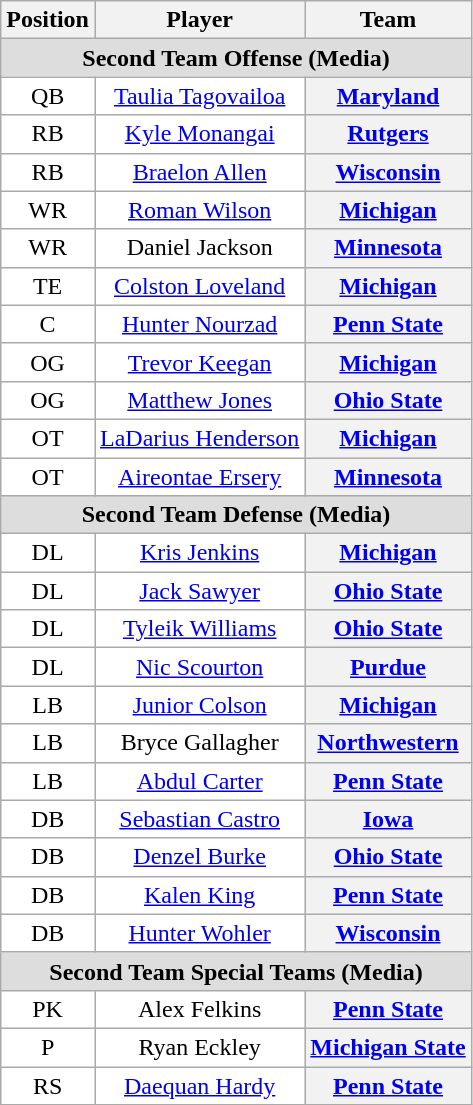<table class="wikitable sortable">
<tr>
<th>Position</th>
<th>Player</th>
<th>Team</th>
</tr>
<tr>
<td colspan="3" style="text-align:center; background:#ddd;"><strong>Second Team Offense (Media)</strong></td>
</tr>
<tr style="text-align:center;">
<td style="background:white">QB</td>
<td style="background:white"><a href='#'>Taulia Tagovailoa</a></td>
<th><a href='#'>Maryland</a></th>
</tr>
<tr style="text-align:center;">
<td style="background:white">RB</td>
<td style="background:white"><a href='#'>Kyle Monangai</a></td>
<th><a href='#'>Rutgers</a></th>
</tr>
<tr style="text-align:center;">
<td style="background:white">RB</td>
<td style="background:white"><a href='#'>Braelon Allen</a></td>
<th><a href='#'>Wisconsin</a></th>
</tr>
<tr style="text-align:center;">
<td style="background:white">WR</td>
<td style="background:white"><a href='#'>Roman Wilson</a></td>
<th><a href='#'>Michigan</a></th>
</tr>
<tr style="text-align:center;">
<td style="background:white">WR</td>
<td style="background:white">Daniel Jackson</td>
<th><a href='#'>Minnesota</a></th>
</tr>
<tr style="text-align:center;">
<td style="background:white">TE</td>
<td style="background:white"><a href='#'>Colston Loveland</a></td>
<th><a href='#'>Michigan</a></th>
</tr>
<tr style="text-align:center;">
<td style="background:white">C</td>
<td style="background:white"><a href='#'>Hunter Nourzad</a></td>
<th><a href='#'>Penn State</a></th>
</tr>
<tr style="text-align:center;">
<td style="background:white">OG</td>
<td style="background:white"><a href='#'>Trevor Keegan</a></td>
<th><a href='#'>Michigan</a></th>
</tr>
<tr style="text-align:center;">
<td style="background:white">OG</td>
<td style="background:white"><a href='#'>Matthew Jones</a></td>
<th><a href='#'>Ohio State</a></th>
</tr>
<tr style="text-align:center;">
<td style="background:white">OT</td>
<td style="background:white"><a href='#'>LaDarius Henderson</a></td>
<th><a href='#'>Michigan</a></th>
</tr>
<tr style="text-align:center;">
<td style="background:white">OT</td>
<td style="background:white"><a href='#'>Aireontae Ersery</a></td>
<th><a href='#'>Minnesota</a></th>
</tr>
<tr>
<td colspan="3" style="text-align:center; background:#ddd;"><strong>Second Team Defense (Media)</strong></td>
</tr>
<tr style="text-align:center;">
<td style="background:white">DL</td>
<td style="background:white"><a href='#'>Kris Jenkins</a></td>
<th><a href='#'>Michigan</a></th>
</tr>
<tr style="text-align:center;">
<td style="background:white">DL</td>
<td style="background:white"><a href='#'>Jack Sawyer</a></td>
<th><a href='#'>Ohio State</a></th>
</tr>
<tr style="text-align:center;">
<td style="background:white">DL</td>
<td style="background:white"><a href='#'>Tyleik Williams</a></td>
<th><a href='#'>Ohio State</a></th>
</tr>
<tr style="text-align:center;">
<td style="background:white">DL</td>
<td style="background:white"><a href='#'>Nic Scourton</a></td>
<th><a href='#'>Purdue</a></th>
</tr>
<tr style="text-align:center;">
<td style="background:white">LB</td>
<td style="background:white"><a href='#'>Junior Colson</a></td>
<th><a href='#'>Michigan</a></th>
</tr>
<tr style="text-align:center;">
<td style="background:white">LB</td>
<td style="background:white">Bryce Gallagher</td>
<th><a href='#'>Northwestern</a></th>
</tr>
<tr style="text-align:center;">
<td style="background:white">LB</td>
<td style="background:white"><a href='#'>Abdul Carter</a></td>
<th><a href='#'>Penn State</a></th>
</tr>
<tr style="text-align:center;">
<td style="background:white">DB</td>
<td style="background:white"><a href='#'>Sebastian Castro</a></td>
<th><a href='#'>Iowa</a></th>
</tr>
<tr style="text-align:center;">
<td style="background:white">DB</td>
<td style="background:white"><a href='#'>Denzel Burke</a></td>
<th><a href='#'>Ohio State</a></th>
</tr>
<tr style="text-align:center;">
<td style="background:white">DB</td>
<td style="background:white"><a href='#'>Kalen King</a></td>
<th><a href='#'>Penn State</a></th>
</tr>
<tr style="text-align:center;">
<td style="background:white">DB</td>
<td style="background:white"><a href='#'>Hunter Wohler</a></td>
<th><a href='#'>Wisconsin</a></th>
</tr>
<tr>
<td colspan="3" style="text-align:center; background:#ddd;"><strong>Second Team Special Teams (Media)</strong></td>
</tr>
<tr style="text-align:center;">
<td style="background:white">PK</td>
<td style="background:white">Alex Felkins</td>
<th><a href='#'>Penn State</a></th>
</tr>
<tr style="text-align:center;">
<td style="background:white">P</td>
<td style="background:white">Ryan Eckley</td>
<th><a href='#'>Michigan State</a></th>
</tr>
<tr style="text-align:center;">
<td style="background:white">RS</td>
<td style="background:white"><a href='#'>Daequan Hardy</a></td>
<th><a href='#'>Penn State</a></th>
</tr>
</table>
